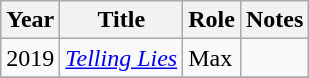<table class="wikitable sortable">
<tr>
<th>Year</th>
<th>Title</th>
<th>Role</th>
<th class="unsortable">Notes</th>
</tr>
<tr>
<td>2019</td>
<td><em><a href='#'>Telling Lies</a></em></td>
<td>Max</td>
<td></td>
</tr>
<tr>
</tr>
</table>
